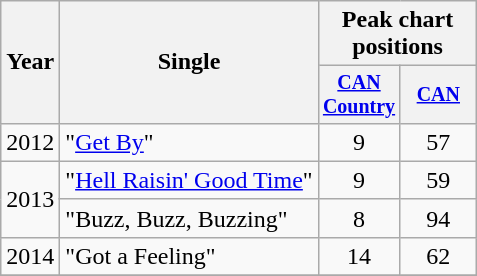<table class="wikitable" style="text-align:center;">
<tr>
<th rowspan="2">Year</th>
<th rowspan="2">Single</th>
<th colspan="2">Peak chart<br>positions</th>
</tr>
<tr style="font-size:smaller;">
<th width="45"><a href='#'>CAN Country</a><br></th>
<th width="45"><a href='#'>CAN</a><br></th>
</tr>
<tr>
<td>2012</td>
<td align="left">"<a href='#'>Get By</a>"</td>
<td>9</td>
<td>57</td>
</tr>
<tr>
<td rowspan="2">2013</td>
<td align="left">"<a href='#'>Hell Raisin' Good Time</a>"</td>
<td>9</td>
<td>59</td>
</tr>
<tr>
<td align="left">"Buzz, Buzz, Buzzing"</td>
<td>8</td>
<td>94</td>
</tr>
<tr>
<td>2014</td>
<td align="left">"Got a Feeling"</td>
<td>14</td>
<td>62</td>
</tr>
<tr>
</tr>
</table>
